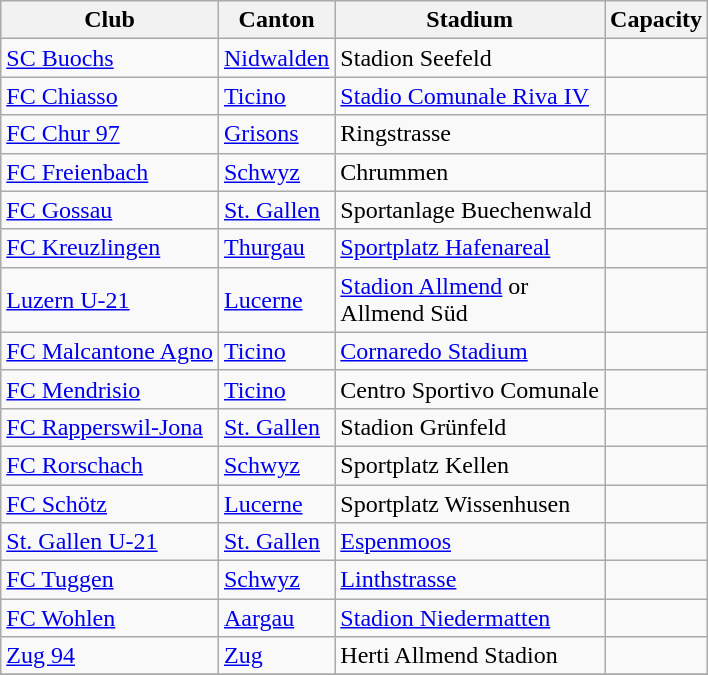<table class="wikitable">
<tr>
<th>Club</th>
<th>Canton</th>
<th>Stadium</th>
<th>Capacity</th>
</tr>
<tr>
<td><a href='#'>SC Buochs</a></td>
<td><a href='#'>Nidwalden</a></td>
<td>Stadion Seefeld</td>
<td></td>
</tr>
<tr>
<td><a href='#'>FC Chiasso</a></td>
<td><a href='#'>Ticino</a></td>
<td><a href='#'>Stadio Comunale Riva IV</a></td>
<td></td>
</tr>
<tr>
<td><a href='#'>FC Chur 97</a></td>
<td><a href='#'>Grisons</a></td>
<td>Ringstrasse</td>
<td></td>
</tr>
<tr>
<td><a href='#'>FC Freienbach</a></td>
<td><a href='#'>Schwyz</a></td>
<td>Chrummen</td>
<td></td>
</tr>
<tr>
<td><a href='#'>FC Gossau</a></td>
<td><a href='#'>St. Gallen</a></td>
<td>Sportanlage Buechenwald</td>
<td></td>
</tr>
<tr>
<td><a href='#'>FC Kreuzlingen</a></td>
<td><a href='#'>Thurgau</a></td>
<td><a href='#'>Sportplatz Hafenareal</a></td>
<td></td>
</tr>
<tr>
<td><a href='#'>Luzern U-21</a></td>
<td><a href='#'>Lucerne</a></td>
<td><a href='#'>Stadion Allmend</a> or<br>Allmend Süd</td>
<td><br></td>
</tr>
<tr>
<td><a href='#'>FC Malcantone Agno</a></td>
<td><a href='#'>Ticino</a></td>
<td><a href='#'>Cornaredo Stadium</a></td>
<td></td>
</tr>
<tr>
<td><a href='#'>FC Mendrisio</a></td>
<td><a href='#'>Ticino</a></td>
<td>Centro Sportivo Comunale</td>
<td></td>
</tr>
<tr>
<td><a href='#'>FC Rapperswil-Jona</a></td>
<td><a href='#'>St. Gallen</a></td>
<td>Stadion Grünfeld</td>
<td></td>
</tr>
<tr>
<td><a href='#'>FC Rorschach</a></td>
<td><a href='#'>Schwyz</a></td>
<td>Sportplatz Kellen</td>
<td></td>
</tr>
<tr>
<td><a href='#'>FC Schötz</a></td>
<td><a href='#'>Lucerne</a></td>
<td>Sportplatz Wissenhusen</td>
<td></td>
</tr>
<tr>
<td><a href='#'>St. Gallen U-21</a></td>
<td><a href='#'>St. Gallen</a></td>
<td><a href='#'>Espenmoos</a></td>
<td></td>
</tr>
<tr>
<td><a href='#'>FC Tuggen</a></td>
<td><a href='#'>Schwyz</a></td>
<td><a href='#'>Linthstrasse</a></td>
<td></td>
</tr>
<tr>
<td><a href='#'>FC Wohlen</a></td>
<td><a href='#'>Aargau</a></td>
<td><a href='#'>Stadion Niedermatten</a></td>
<td></td>
</tr>
<tr>
<td><a href='#'>Zug 94</a></td>
<td><a href='#'>Zug</a></td>
<td>Herti Allmend Stadion</td>
<td></td>
</tr>
<tr>
</tr>
</table>
